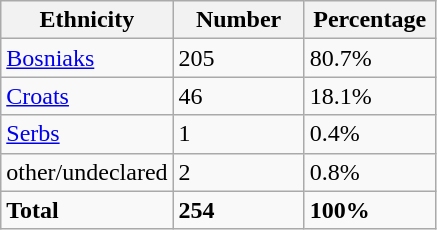<table class="wikitable">
<tr>
<th width="100px">Ethnicity</th>
<th width="80px">Number</th>
<th width="80px">Percentage</th>
</tr>
<tr>
<td><a href='#'>Bosniaks</a></td>
<td>205</td>
<td>80.7%</td>
</tr>
<tr>
<td><a href='#'>Croats</a></td>
<td>46</td>
<td>18.1%</td>
</tr>
<tr>
<td><a href='#'>Serbs</a></td>
<td>1</td>
<td>0.4%</td>
</tr>
<tr>
<td>other/undeclared</td>
<td>2</td>
<td>0.8%</td>
</tr>
<tr>
<td><strong>Total</strong></td>
<td><strong>254</strong></td>
<td><strong>100%</strong></td>
</tr>
</table>
